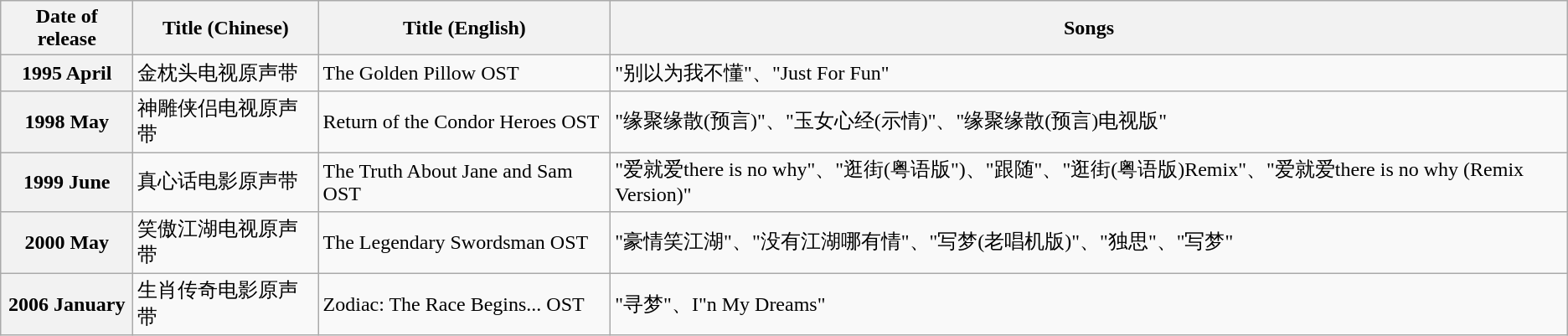<table class="wikitable sortable">
<tr>
<th>Date of release</th>
<th>Title (Chinese)</th>
<th>Title (English)</th>
<th>Songs</th>
</tr>
<tr>
<th>1995 April</th>
<td>金枕头电视原声带</td>
<td>The Golden Pillow OST</td>
<td>"别以为我不懂"、"Just For Fun"</td>
</tr>
<tr>
<th>1998 May</th>
<td>神雕侠侣电视原声带</td>
<td>Return of the Condor Heroes OST</td>
<td>"缘聚缘散(预言)"、"玉女心经(示情)"、"缘聚缘散(预言)电视版"</td>
</tr>
<tr>
<th>1999 June</th>
<td>真心话电影原声带</td>
<td>The Truth About Jane and Sam OST</td>
<td>"爱就爱there is no why"、"逛街(粤语版")、"跟随"、"逛街(粤语版)Remix"、"爱就爱there is no why (Remix Version)"</td>
</tr>
<tr>
<th>2000 May</th>
<td>笑傲江湖电视原声带</td>
<td>The Legendary Swordsman OST</td>
<td>"豪情笑江湖"、"没有江湖哪有情"、"写梦(老唱机版)"、"独思"、"写梦"</td>
</tr>
<tr>
<th>2006 January</th>
<td>生肖传奇电影原声带</td>
<td>Zodiac: The Race Begins... OST</td>
<td>"寻梦"、I"n My Dreams"</td>
</tr>
</table>
